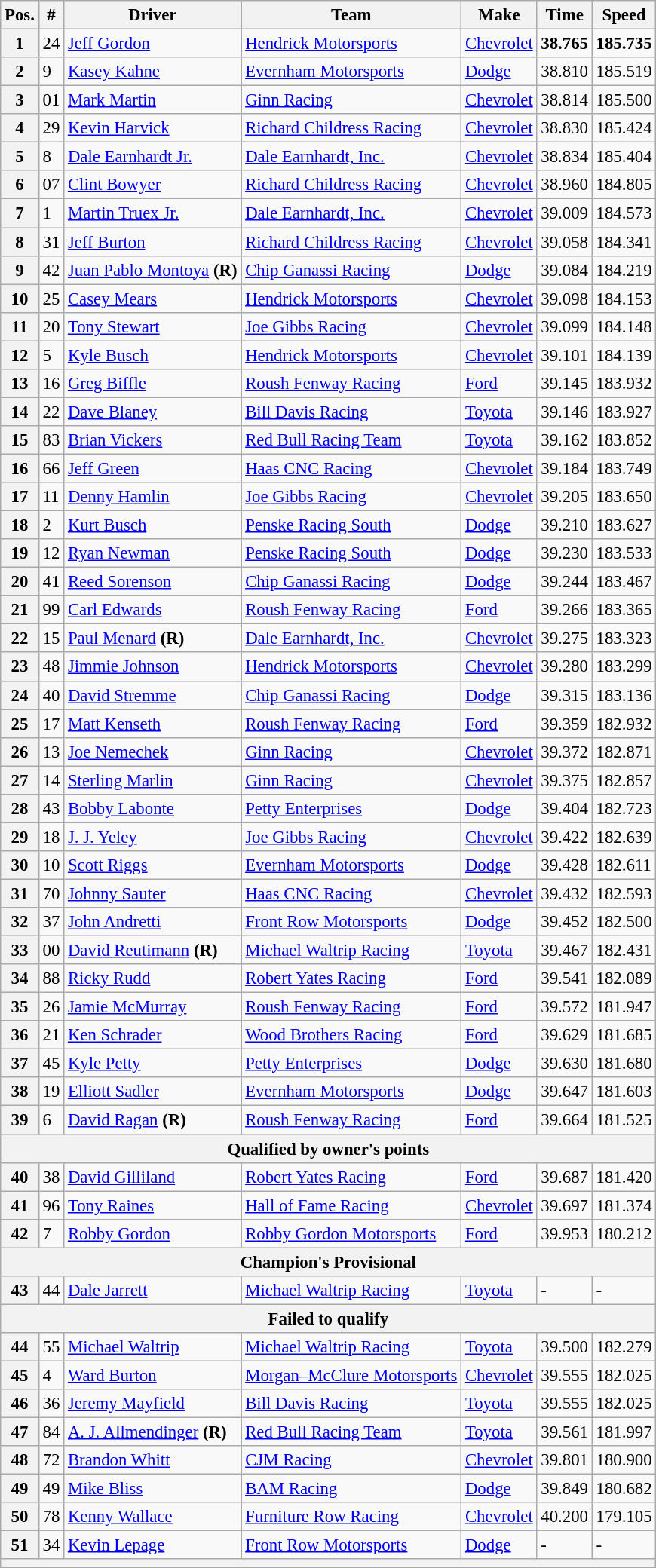<table class="wikitable" style="font-size:95%">
<tr>
<th>Pos.</th>
<th>#</th>
<th>Driver</th>
<th>Team</th>
<th>Make</th>
<th>Time</th>
<th>Speed</th>
</tr>
<tr>
<th>1</th>
<td>24</td>
<td><a href='#'>Jeff Gordon</a></td>
<td><a href='#'>Hendrick Motorsports</a></td>
<td><a href='#'>Chevrolet</a></td>
<td><strong>38.765</strong></td>
<td><strong>185.735</strong></td>
</tr>
<tr>
<th>2</th>
<td>9</td>
<td><a href='#'>Kasey Kahne</a></td>
<td><a href='#'>Evernham Motorsports</a></td>
<td><a href='#'>Dodge</a></td>
<td>38.810</td>
<td>185.519</td>
</tr>
<tr>
<th>3</th>
<td>01</td>
<td><a href='#'>Mark Martin</a></td>
<td><a href='#'>Ginn Racing</a></td>
<td><a href='#'>Chevrolet</a></td>
<td>38.814</td>
<td>185.500</td>
</tr>
<tr>
<th>4</th>
<td>29</td>
<td><a href='#'>Kevin Harvick</a></td>
<td><a href='#'>Richard Childress Racing</a></td>
<td><a href='#'>Chevrolet</a></td>
<td>38.830</td>
<td>185.424</td>
</tr>
<tr>
<th>5</th>
<td>8</td>
<td><a href='#'>Dale Earnhardt Jr.</a></td>
<td><a href='#'>Dale Earnhardt, Inc.</a></td>
<td><a href='#'>Chevrolet</a></td>
<td>38.834</td>
<td>185.404</td>
</tr>
<tr>
<th>6</th>
<td>07</td>
<td><a href='#'>Clint Bowyer</a></td>
<td><a href='#'>Richard Childress Racing</a></td>
<td><a href='#'>Chevrolet</a></td>
<td>38.960</td>
<td>184.805</td>
</tr>
<tr>
<th>7</th>
<td>1</td>
<td><a href='#'>Martin Truex Jr.</a></td>
<td><a href='#'>Dale Earnhardt, Inc.</a></td>
<td><a href='#'>Chevrolet</a></td>
<td>39.009</td>
<td>184.573</td>
</tr>
<tr>
<th>8</th>
<td>31</td>
<td><a href='#'>Jeff Burton</a></td>
<td><a href='#'>Richard Childress Racing</a></td>
<td><a href='#'>Chevrolet</a></td>
<td>39.058</td>
<td>184.341</td>
</tr>
<tr>
<th>9</th>
<td>42</td>
<td><a href='#'>Juan Pablo Montoya</a> <strong>(R)</strong></td>
<td><a href='#'>Chip Ganassi Racing</a></td>
<td><a href='#'>Dodge</a></td>
<td>39.084</td>
<td>184.219</td>
</tr>
<tr>
<th>10</th>
<td>25</td>
<td><a href='#'>Casey Mears</a></td>
<td><a href='#'>Hendrick Motorsports</a></td>
<td><a href='#'>Chevrolet</a></td>
<td>39.098</td>
<td>184.153</td>
</tr>
<tr>
<th>11</th>
<td>20</td>
<td><a href='#'>Tony Stewart</a></td>
<td><a href='#'>Joe Gibbs Racing</a></td>
<td><a href='#'>Chevrolet</a></td>
<td>39.099</td>
<td>184.148</td>
</tr>
<tr>
<th>12</th>
<td>5</td>
<td><a href='#'>Kyle Busch</a></td>
<td><a href='#'>Hendrick Motorsports</a></td>
<td><a href='#'>Chevrolet</a></td>
<td>39.101</td>
<td>184.139</td>
</tr>
<tr>
<th>13</th>
<td>16</td>
<td><a href='#'>Greg Biffle</a></td>
<td><a href='#'>Roush Fenway Racing</a></td>
<td><a href='#'>Ford</a></td>
<td>39.145</td>
<td>183.932</td>
</tr>
<tr>
<th>14</th>
<td>22</td>
<td><a href='#'>Dave Blaney</a></td>
<td><a href='#'>Bill Davis Racing</a></td>
<td><a href='#'>Toyota</a></td>
<td>39.146</td>
<td>183.927</td>
</tr>
<tr>
<th>15</th>
<td>83</td>
<td><a href='#'>Brian Vickers</a></td>
<td><a href='#'>Red Bull Racing Team</a></td>
<td><a href='#'>Toyota</a></td>
<td>39.162</td>
<td>183.852</td>
</tr>
<tr>
<th>16</th>
<td>66</td>
<td><a href='#'>Jeff Green</a></td>
<td><a href='#'>Haas CNC Racing</a></td>
<td><a href='#'>Chevrolet</a></td>
<td>39.184</td>
<td>183.749</td>
</tr>
<tr>
<th>17</th>
<td>11</td>
<td><a href='#'>Denny Hamlin</a></td>
<td><a href='#'>Joe Gibbs Racing</a></td>
<td><a href='#'>Chevrolet</a></td>
<td>39.205</td>
<td>183.650</td>
</tr>
<tr>
<th>18</th>
<td>2</td>
<td><a href='#'>Kurt Busch</a></td>
<td><a href='#'>Penske Racing South</a></td>
<td><a href='#'>Dodge</a></td>
<td>39.210</td>
<td>183.627</td>
</tr>
<tr>
<th>19</th>
<td>12</td>
<td><a href='#'>Ryan Newman</a></td>
<td><a href='#'>Penske Racing South</a></td>
<td><a href='#'>Dodge</a></td>
<td>39.230</td>
<td>183.533</td>
</tr>
<tr>
<th>20</th>
<td>41</td>
<td><a href='#'>Reed Sorenson</a></td>
<td><a href='#'>Chip Ganassi Racing</a></td>
<td><a href='#'>Dodge</a></td>
<td>39.244</td>
<td>183.467</td>
</tr>
<tr>
<th>21</th>
<td>99</td>
<td><a href='#'>Carl Edwards</a></td>
<td><a href='#'>Roush Fenway Racing</a></td>
<td><a href='#'>Ford</a></td>
<td>39.266</td>
<td>183.365</td>
</tr>
<tr>
<th>22</th>
<td>15</td>
<td><a href='#'>Paul Menard</a> <strong>(R)</strong></td>
<td><a href='#'>Dale Earnhardt, Inc.</a></td>
<td><a href='#'>Chevrolet</a></td>
<td>39.275</td>
<td>183.323</td>
</tr>
<tr>
<th>23</th>
<td>48</td>
<td><a href='#'>Jimmie Johnson</a></td>
<td><a href='#'>Hendrick Motorsports</a></td>
<td><a href='#'>Chevrolet</a></td>
<td>39.280</td>
<td>183.299</td>
</tr>
<tr>
<th>24</th>
<td>40</td>
<td><a href='#'>David Stremme</a></td>
<td><a href='#'>Chip Ganassi Racing</a></td>
<td><a href='#'>Dodge</a></td>
<td>39.315</td>
<td>183.136</td>
</tr>
<tr>
<th>25</th>
<td>17</td>
<td><a href='#'>Matt Kenseth</a></td>
<td><a href='#'>Roush Fenway Racing</a></td>
<td><a href='#'>Ford</a></td>
<td>39.359</td>
<td>182.932</td>
</tr>
<tr>
<th>26</th>
<td>13</td>
<td><a href='#'>Joe Nemechek</a></td>
<td><a href='#'>Ginn Racing</a></td>
<td><a href='#'>Chevrolet</a></td>
<td>39.372</td>
<td>182.871</td>
</tr>
<tr>
<th>27</th>
<td>14</td>
<td><a href='#'>Sterling Marlin</a></td>
<td><a href='#'>Ginn Racing</a></td>
<td><a href='#'>Chevrolet</a></td>
<td>39.375</td>
<td>182.857</td>
</tr>
<tr>
<th>28</th>
<td>43</td>
<td><a href='#'>Bobby Labonte</a></td>
<td><a href='#'>Petty Enterprises</a></td>
<td><a href='#'>Dodge</a></td>
<td>39.404</td>
<td>182.723</td>
</tr>
<tr>
<th>29</th>
<td>18</td>
<td><a href='#'>J. J. Yeley</a></td>
<td><a href='#'>Joe Gibbs Racing</a></td>
<td><a href='#'>Chevrolet</a></td>
<td>39.422</td>
<td>182.639</td>
</tr>
<tr>
<th>30</th>
<td>10</td>
<td><a href='#'>Scott Riggs</a></td>
<td><a href='#'>Evernham Motorsports</a></td>
<td><a href='#'>Dodge</a></td>
<td>39.428</td>
<td>182.611</td>
</tr>
<tr>
<th>31</th>
<td>70</td>
<td><a href='#'>Johnny Sauter</a></td>
<td><a href='#'>Haas CNC Racing</a></td>
<td><a href='#'>Chevrolet</a></td>
<td>39.432</td>
<td>182.593</td>
</tr>
<tr>
<th>32</th>
<td>37</td>
<td><a href='#'>John Andretti</a></td>
<td><a href='#'>Front Row Motorsports</a></td>
<td><a href='#'>Dodge</a></td>
<td>39.452</td>
<td>182.500</td>
</tr>
<tr>
<th>33</th>
<td>00</td>
<td><a href='#'>David Reutimann</a> <strong>(R)</strong></td>
<td><a href='#'>Michael Waltrip Racing</a></td>
<td><a href='#'>Toyota</a></td>
<td>39.467</td>
<td>182.431</td>
</tr>
<tr>
<th>34</th>
<td>88</td>
<td><a href='#'>Ricky Rudd</a></td>
<td><a href='#'>Robert Yates Racing</a></td>
<td><a href='#'>Ford</a></td>
<td>39.541</td>
<td>182.089</td>
</tr>
<tr>
<th>35</th>
<td>26</td>
<td><a href='#'>Jamie McMurray</a></td>
<td><a href='#'>Roush Fenway Racing</a></td>
<td><a href='#'>Ford</a></td>
<td>39.572</td>
<td>181.947</td>
</tr>
<tr>
<th>36</th>
<td>21</td>
<td><a href='#'>Ken Schrader</a></td>
<td><a href='#'>Wood Brothers Racing</a></td>
<td><a href='#'>Ford</a></td>
<td>39.629</td>
<td>181.685</td>
</tr>
<tr>
<th>37</th>
<td>45</td>
<td><a href='#'>Kyle Petty</a></td>
<td><a href='#'>Petty Enterprises</a></td>
<td><a href='#'>Dodge</a></td>
<td>39.630</td>
<td>181.680</td>
</tr>
<tr>
<th>38</th>
<td>19</td>
<td><a href='#'>Elliott Sadler</a></td>
<td><a href='#'>Evernham Motorsports</a></td>
<td><a href='#'>Dodge</a></td>
<td>39.647</td>
<td>181.603</td>
</tr>
<tr>
<th>39</th>
<td>6</td>
<td><a href='#'>David Ragan</a> <strong>(R)</strong></td>
<td><a href='#'>Roush Fenway Racing</a></td>
<td><a href='#'>Ford</a></td>
<td>39.664</td>
<td>181.525</td>
</tr>
<tr>
<th colspan="7">Qualified by owner's points</th>
</tr>
<tr>
<th>40</th>
<td>38</td>
<td><a href='#'>David Gilliland</a></td>
<td><a href='#'>Robert Yates Racing</a></td>
<td><a href='#'>Ford</a></td>
<td>39.687</td>
<td>181.420</td>
</tr>
<tr>
<th>41</th>
<td>96</td>
<td><a href='#'>Tony Raines</a></td>
<td><a href='#'>Hall of Fame Racing</a></td>
<td><a href='#'>Chevrolet</a></td>
<td>39.697</td>
<td>181.374</td>
</tr>
<tr>
<th>42</th>
<td>7</td>
<td><a href='#'>Robby Gordon</a></td>
<td><a href='#'>Robby Gordon Motorsports</a></td>
<td><a href='#'>Ford</a></td>
<td>39.953</td>
<td>180.212</td>
</tr>
<tr>
<th colspan="7">Champion's Provisional</th>
</tr>
<tr>
<th>43</th>
<td>44</td>
<td><a href='#'>Dale Jarrett</a></td>
<td><a href='#'>Michael Waltrip Racing</a></td>
<td><a href='#'>Toyota</a></td>
<td>-</td>
<td>-</td>
</tr>
<tr>
<th colspan="7">Failed to qualify</th>
</tr>
<tr>
<th>44</th>
<td>55</td>
<td><a href='#'>Michael Waltrip</a></td>
<td><a href='#'>Michael Waltrip Racing</a></td>
<td><a href='#'>Toyota</a></td>
<td>39.500</td>
<td>182.279</td>
</tr>
<tr>
<th>45</th>
<td>4</td>
<td><a href='#'>Ward Burton</a></td>
<td><a href='#'>Morgan–McClure Motorsports</a></td>
<td><a href='#'>Chevrolet</a></td>
<td>39.555</td>
<td>182.025</td>
</tr>
<tr>
<th>46</th>
<td>36</td>
<td><a href='#'>Jeremy Mayfield</a></td>
<td><a href='#'>Bill Davis Racing</a></td>
<td><a href='#'>Toyota</a></td>
<td>39.555</td>
<td>182.025</td>
</tr>
<tr>
<th>47</th>
<td>84</td>
<td><a href='#'>A. J. Allmendinger</a> <strong>(R)</strong></td>
<td><a href='#'>Red Bull Racing Team</a></td>
<td><a href='#'>Toyota</a></td>
<td>39.561</td>
<td>181.997</td>
</tr>
<tr>
<th>48</th>
<td>72</td>
<td><a href='#'>Brandon Whitt</a></td>
<td><a href='#'>CJM Racing</a></td>
<td><a href='#'>Chevrolet</a></td>
<td>39.801</td>
<td>180.900</td>
</tr>
<tr>
<th>49</th>
<td>49</td>
<td><a href='#'>Mike Bliss</a></td>
<td><a href='#'>BAM Racing</a></td>
<td><a href='#'>Dodge</a></td>
<td>39.849</td>
<td>180.682</td>
</tr>
<tr>
<th>50</th>
<td>78</td>
<td><a href='#'>Kenny Wallace</a></td>
<td><a href='#'>Furniture Row Racing</a></td>
<td><a href='#'>Chevrolet</a></td>
<td>40.200</td>
<td>179.105</td>
</tr>
<tr>
<th>51</th>
<td>34</td>
<td><a href='#'>Kevin Lepage</a></td>
<td><a href='#'>Front Row Motorsports</a></td>
<td><a href='#'>Dodge</a></td>
<td>-</td>
<td>-</td>
</tr>
<tr>
<th colspan="7"></th>
</tr>
</table>
